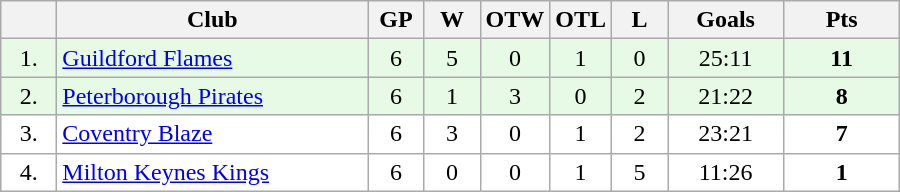<table class="wikitable">
<tr>
<th width="30"></th>
<th width="200">Club</th>
<th width="30">GP</th>
<th width="30">W</th>
<th width="30">OTW</th>
<th width="30">OTL</th>
<th width="30">L</th>
<th width="70">Goals</th>
<th width="70">Pts</th>
</tr>
<tr bgcolor="#e6fae6" align="center">
<td>1.</td>
<td align="left"><a href='#'>Guildford Flames</a></td>
<td>6</td>
<td>5</td>
<td>0</td>
<td>1</td>
<td>0</td>
<td>25:11</td>
<td><strong>11</strong></td>
</tr>
<tr bgcolor="#e6fae6" align="center">
<td>2.</td>
<td align="left"><a href='#'>Peterborough Pirates</a></td>
<td>6</td>
<td>1</td>
<td>3</td>
<td>0</td>
<td>2</td>
<td>21:22</td>
<td><strong>8</strong></td>
</tr>
<tr bgcolor="#FFFFFF" align="center">
<td>3.</td>
<td align="left"><a href='#'>Coventry Blaze</a></td>
<td>6</td>
<td>3</td>
<td>0</td>
<td>1</td>
<td>2</td>
<td>23:21</td>
<td><strong>7</strong></td>
</tr>
<tr bgcolor="#FFFFFF" align="center">
<td>4.</td>
<td align="left"><a href='#'>Milton Keynes Kings</a></td>
<td>6</td>
<td>0</td>
<td>0</td>
<td>1</td>
<td>5</td>
<td>11:26</td>
<td><strong>1</strong></td>
</tr>
</table>
